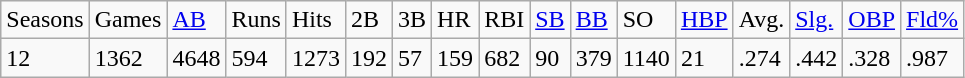<table class="wikitable">
<tr>
<td>Seasons</td>
<td>Games</td>
<td><a href='#'>AB</a></td>
<td>Runs</td>
<td>Hits</td>
<td>2B</td>
<td>3B</td>
<td>HR</td>
<td>RBI</td>
<td><a href='#'>SB</a></td>
<td><a href='#'>BB</a></td>
<td>SO</td>
<td><a href='#'>HBP</a></td>
<td>Avg.</td>
<td><a href='#'>Slg.</a></td>
<td><a href='#'>OBP</a></td>
<td><a href='#'>Fld%</a></td>
</tr>
<tr>
<td>12</td>
<td>1362</td>
<td>4648</td>
<td>594</td>
<td>1273</td>
<td>192</td>
<td>57</td>
<td>159</td>
<td>682</td>
<td>90</td>
<td>379</td>
<td>1140</td>
<td>21</td>
<td>.274</td>
<td>.442</td>
<td>.328</td>
<td>.987</td>
</tr>
</table>
